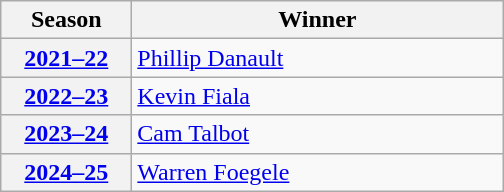<table class="wikitable">
<tr>
<th scope="col" style="width:5em">Season</th>
<th scope="col" style="width:15em">Winner</th>
</tr>
<tr>
<th scope="row"><a href='#'>2021–22</a></th>
<td><a href='#'>Phillip Danault</a></td>
</tr>
<tr>
<th scope="row"><a href='#'>2022–23</a></th>
<td><a href='#'>Kevin Fiala</a></td>
</tr>
<tr>
<th scope="row"><a href='#'>2023–24</a></th>
<td><a href='#'>Cam Talbot</a></td>
</tr>
<tr>
<th scope="row"><a href='#'>2024–25</a></th>
<td><a href='#'>Warren Foegele</a></td>
</tr>
</table>
